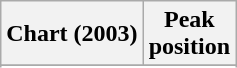<table class="wikitable sortable">
<tr>
<th>Chart (2003)</th>
<th>Peak<br>position</th>
</tr>
<tr>
</tr>
<tr>
</tr>
</table>
